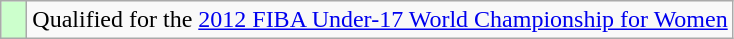<table class="wikitable">
<tr>
<td width=10px bgcolor="#ccffcc"></td>
<td>Qualified for the <a href='#'>2012 FIBA Under-17 World Championship for Women</a></td>
</tr>
</table>
